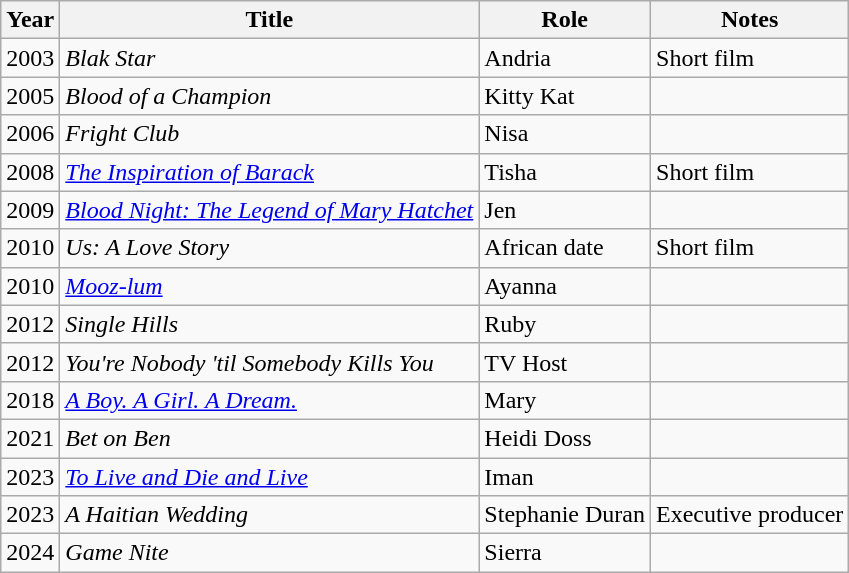<table class="wikitable sortable">
<tr>
<th>Year</th>
<th>Title</th>
<th>Role</th>
<th class="unsortable">Notes</th>
</tr>
<tr>
<td>2003</td>
<td><em>Blak Star</em></td>
<td>Andria</td>
<td>Short film</td>
</tr>
<tr>
<td>2005</td>
<td><em>Blood of a Champion</em></td>
<td>Kitty Kat</td>
<td></td>
</tr>
<tr>
<td>2006</td>
<td><em>Fright Club</em></td>
<td>Nisa</td>
<td></td>
</tr>
<tr>
<td>2008</td>
<td><em><a href='#'>The Inspiration of Barack</a></em></td>
<td>Tisha</td>
<td>Short film</td>
</tr>
<tr>
<td>2009</td>
<td><em><a href='#'>Blood Night: The Legend of Mary Hatchet</a></em></td>
<td>Jen</td>
<td></td>
</tr>
<tr>
<td>2010</td>
<td><em>Us: A Love Story</em></td>
<td>African date</td>
<td>Short film</td>
</tr>
<tr>
<td>2010</td>
<td><em><a href='#'>Mooz-lum</a></em></td>
<td>Ayanna</td>
<td></td>
</tr>
<tr>
<td>2012</td>
<td><em>Single Hills</em></td>
<td>Ruby</td>
<td></td>
</tr>
<tr>
<td>2012</td>
<td><em>You're Nobody 'til Somebody Kills You</em></td>
<td>TV Host</td>
<td></td>
</tr>
<tr>
<td>2018</td>
<td><em><a href='#'>A Boy. A Girl. A Dream.</a></em></td>
<td>Mary</td>
<td></td>
</tr>
<tr>
<td>2021</td>
<td><em>Bet on Ben</em></td>
<td>Heidi Doss</td>
<td></td>
</tr>
<tr>
<td>2023</td>
<td><em><a href='#'>To Live and Die and Live</a></em></td>
<td>Iman</td>
<td></td>
</tr>
<tr>
<td>2023</td>
<td><em>A Haitian Wedding</em></td>
<td>Stephanie Duran</td>
<td>Executive producer</td>
</tr>
<tr>
<td>2024</td>
<td><em>Game Nite</em></td>
<td>Sierra</td>
<td></td>
</tr>
</table>
